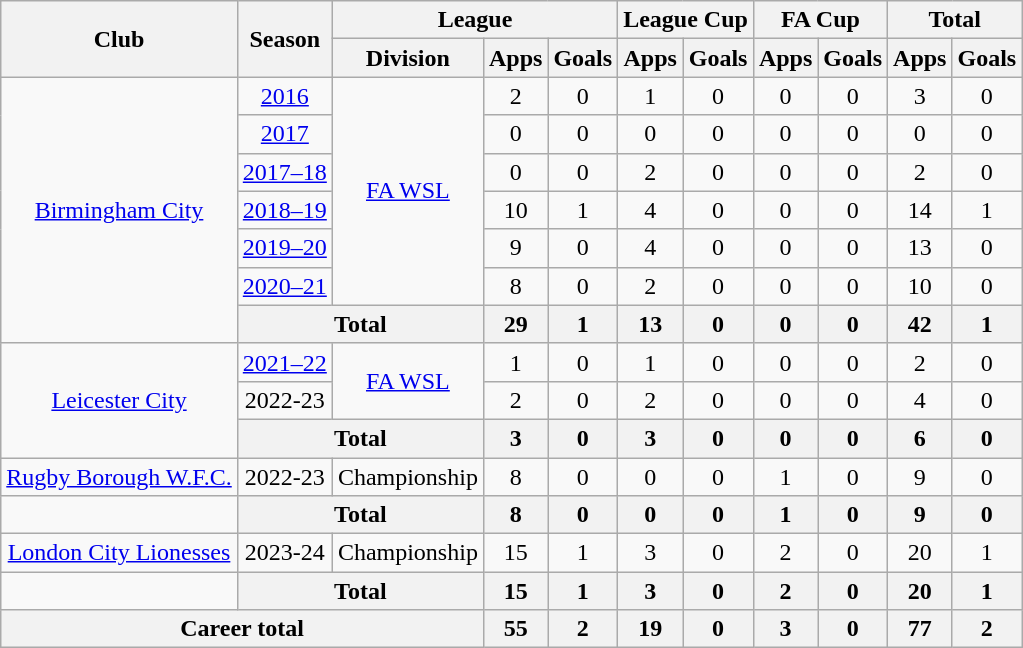<table class="wikitable" style="text-align: center;">
<tr>
<th rowspan="2">Club</th>
<th rowspan="2">Season</th>
<th colspan="3">League</th>
<th colspan="2">League Cup</th>
<th colspan="2">FA Cup</th>
<th colspan="2">Total</th>
</tr>
<tr>
<th>Division</th>
<th>Apps</th>
<th>Goals</th>
<th>Apps</th>
<th>Goals</th>
<th>Apps</th>
<th>Goals</th>
<th>Apps</th>
<th>Goals</th>
</tr>
<tr>
<td rowspan="7"><a href='#'>Birmingham City</a></td>
<td><a href='#'>2016</a></td>
<td rowspan="6"><a href='#'>FA WSL</a></td>
<td>2</td>
<td>0</td>
<td>1</td>
<td>0</td>
<td>0</td>
<td>0</td>
<td>3</td>
<td>0</td>
</tr>
<tr>
<td><a href='#'>2017</a></td>
<td>0</td>
<td>0</td>
<td>0</td>
<td>0</td>
<td>0</td>
<td>0</td>
<td>0</td>
<td>0</td>
</tr>
<tr>
<td><a href='#'>2017–18</a></td>
<td>0</td>
<td>0</td>
<td>2</td>
<td>0</td>
<td>0</td>
<td>0</td>
<td>2</td>
<td>0</td>
</tr>
<tr>
<td><a href='#'>2018–19</a></td>
<td>10</td>
<td>1</td>
<td>4</td>
<td>0</td>
<td>0</td>
<td>0</td>
<td>14</td>
<td>1</td>
</tr>
<tr>
<td><a href='#'>2019–20</a></td>
<td>9</td>
<td>0</td>
<td>4</td>
<td>0</td>
<td>0</td>
<td>0</td>
<td>13</td>
<td>0</td>
</tr>
<tr>
<td><a href='#'>2020–21</a></td>
<td>8</td>
<td>0</td>
<td>2</td>
<td>0</td>
<td>0</td>
<td>0</td>
<td>10</td>
<td>0</td>
</tr>
<tr>
<th colspan="2">Total</th>
<th>29</th>
<th>1</th>
<th>13</th>
<th>0</th>
<th>0</th>
<th>0</th>
<th>42</th>
<th>1</th>
</tr>
<tr>
<td rowspan="3"><a href='#'>Leicester City</a></td>
<td><a href='#'>2021–22</a></td>
<td rowspan="2"><a href='#'>FA WSL</a></td>
<td>1</td>
<td>0</td>
<td>1</td>
<td>0</td>
<td>0</td>
<td>0</td>
<td>2</td>
<td>0</td>
</tr>
<tr>
<td>2022-23</td>
<td>2</td>
<td>0</td>
<td>2</td>
<td>0</td>
<td>0</td>
<td>0</td>
<td>4</td>
<td>0</td>
</tr>
<tr>
<th colspan="2">Total</th>
<th>3</th>
<th>0</th>
<th>3</th>
<th>0</th>
<th>0</th>
<th>0</th>
<th>6</th>
<th>0</th>
</tr>
<tr>
<td><a href='#'>Rugby Borough W.F.C.</a></td>
<td>2022-23</td>
<td>Championship</td>
<td>8</td>
<td>0</td>
<td>0</td>
<td>0</td>
<td>1</td>
<td>0</td>
<td>9</td>
<td>0</td>
</tr>
<tr>
<td></td>
<th colspan="2">Total</th>
<th>8</th>
<th>0</th>
<th>0</th>
<th>0</th>
<th>1</th>
<th>0</th>
<th>9</th>
<th>0</th>
</tr>
<tr>
<td><a href='#'>London City Lionesses</a></td>
<td>2023-24</td>
<td>Championship</td>
<td>15</td>
<td>1</td>
<td>3</td>
<td>0</td>
<td>2</td>
<td>0</td>
<td>20</td>
<td>1</td>
</tr>
<tr>
<td></td>
<th colspan="2">Total</th>
<th>15</th>
<th>1</th>
<th>3</th>
<th>0</th>
<th>2</th>
<th>0</th>
<th>20</th>
<th>1</th>
</tr>
<tr>
<th colspan="3">Career total</th>
<th>55</th>
<th>2</th>
<th>19</th>
<th>0</th>
<th>3</th>
<th>0</th>
<th>77</th>
<th>2</th>
</tr>
</table>
